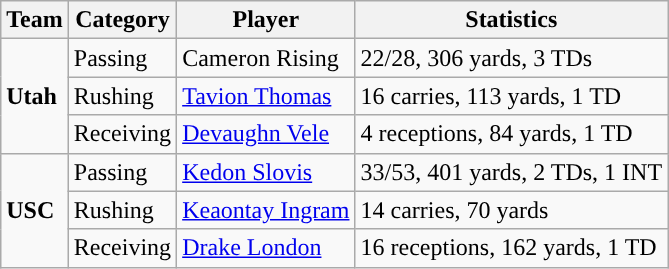<table class="wikitable" style="float: left;">
<tr>
<th>Team</th>
<th>Category</th>
<th>Player</th>
<th>Statistics</th>
</tr>
<tr>
<td rowspan=3><strong>Utah</strong></td>
<td>Passing</td>
<td>Cameron Rising</td>
<td>22/28, 306 yards, 3 TDs</td>
</tr>
<tr>
<td>Rushing</td>
<td><a href='#'>Tavion Thomas</a></td>
<td>16 carries, 113 yards, 1 TD</td>
</tr>
<tr>
<td>Receiving</td>
<td><a href='#'>Devaughn Vele</a></td>
<td>4 receptions, 84 yards, 1 TD</td>
</tr>
<tr>
<td rowspan=3><strong>USC</strong></td>
<td>Passing</td>
<td><a href='#'>Kedon Slovis</a></td>
<td>33/53, 401 yards, 2 TDs, 1 INT</td>
</tr>
<tr>
<td>Rushing</td>
<td><a href='#'>Keaontay Ingram</a></td>
<td>14 carries, 70 yards</td>
</tr>
<tr>
<td>Receiving</td>
<td><a href='#'>Drake London</a></td>
<td>16 receptions, 162 yards, 1 TD</td>
</tr>
</table>
